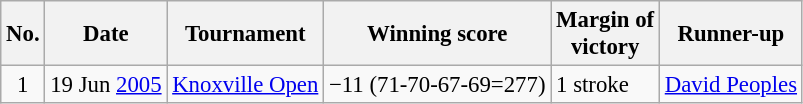<table class="wikitable" style="font-size:95%;">
<tr>
<th>No.</th>
<th>Date</th>
<th>Tournament</th>
<th>Winning score</th>
<th>Margin of<br>victory</th>
<th>Runner-up</th>
</tr>
<tr>
<td align=center>1</td>
<td align=right>19 Jun <a href='#'>2005</a></td>
<td><a href='#'>Knoxville Open</a></td>
<td>−11 (71-70-67-69=277)</td>
<td>1 stroke</td>
<td> <a href='#'>David Peoples</a></td>
</tr>
</table>
